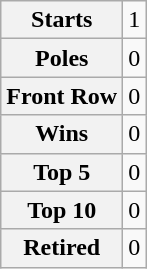<table class="wikitable" style="text-align:center">
<tr>
<th>Starts</th>
<td>1</td>
</tr>
<tr>
<th>Poles</th>
<td>0</td>
</tr>
<tr>
<th>Front Row</th>
<td>0</td>
</tr>
<tr>
<th>Wins</th>
<td>0</td>
</tr>
<tr>
<th>Top 5</th>
<td>0</td>
</tr>
<tr>
<th>Top 10</th>
<td>0</td>
</tr>
<tr>
<th>Retired</th>
<td>0</td>
</tr>
</table>
